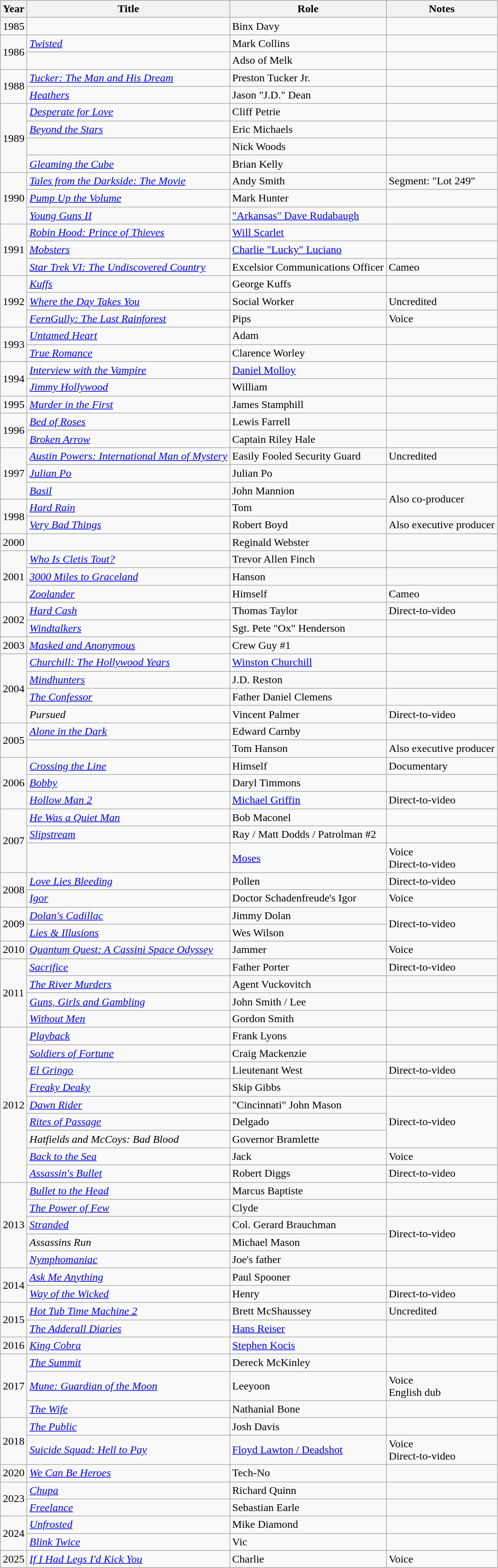<table class = "wikitable sortable">
<tr>
<th>Year</th>
<th>Title</th>
<th>Role</th>
<th class="unsortable">Notes</th>
</tr>
<tr>
<td>1985</td>
<td><em></em></td>
<td>Binx Davy</td>
<td></td>
</tr>
<tr>
<td rowspan="2">1986</td>
<td><em><a href='#'>Twisted</a></em></td>
<td>Mark Collins</td>
<td></td>
</tr>
<tr>
<td><em></em></td>
<td>Adso of Melk</td>
<td></td>
</tr>
<tr>
<td rowspan="2">1988</td>
<td><em><a href='#'>Tucker: The Man and His Dream</a></em></td>
<td>Preston Tucker Jr.</td>
<td></td>
</tr>
<tr>
<td><em><a href='#'>Heathers</a></em></td>
<td>Jason "J.D." Dean</td>
<td></td>
</tr>
<tr>
<td rowspan="4">1989</td>
<td><em><a href='#'>Desperate for Love</a></em></td>
<td>Cliff Petrie</td>
<td></td>
</tr>
<tr>
<td><em><a href='#'>Beyond the Stars</a></em></td>
<td>Eric Michaels</td>
<td></td>
</tr>
<tr>
<td><em></em></td>
<td>Nick Woods</td>
<td></td>
</tr>
<tr>
<td><em><a href='#'>Gleaming the Cube</a></em></td>
<td>Brian Kelly</td>
<td></td>
</tr>
<tr>
<td rowspan="3">1990</td>
<td><em><a href='#'>Tales from the Darkside: The Movie</a></em></td>
<td>Andy Smith</td>
<td>Segment: "Lot 249"</td>
</tr>
<tr>
<td><em><a href='#'>Pump Up the Volume</a></em></td>
<td>Mark Hunter</td>
<td></td>
</tr>
<tr>
<td><em><a href='#'>Young Guns II</a></em></td>
<td><a href='#'>"Arkansas" Dave Rudabaugh</a></td>
<td></td>
</tr>
<tr>
<td rowspan="3">1991</td>
<td><em><a href='#'>Robin Hood: Prince of Thieves</a></em></td>
<td><a href='#'>Will Scarlet</a></td>
<td></td>
</tr>
<tr>
<td><em><a href='#'>Mobsters</a></em></td>
<td><a href='#'>Charlie "Lucky" Luciano</a></td>
<td></td>
</tr>
<tr>
<td><em><a href='#'>Star Trek VI: The Undiscovered Country</a></em></td>
<td>Excelsior Communications Officer</td>
<td>Cameo</td>
</tr>
<tr>
<td rowspan="3">1992</td>
<td><em><a href='#'>Kuffs</a></em></td>
<td>George Kuffs</td>
<td></td>
</tr>
<tr>
<td><em><a href='#'>Where the Day Takes You</a></em></td>
<td>Social Worker</td>
<td>Uncredited</td>
</tr>
<tr>
<td><em><a href='#'>FernGully: The Last Rainforest</a></em></td>
<td>Pips</td>
<td>Voice</td>
</tr>
<tr>
<td rowspan="2">1993</td>
<td><em><a href='#'>Untamed Heart</a></em></td>
<td>Adam</td>
<td></td>
</tr>
<tr>
<td><em><a href='#'>True Romance</a></em></td>
<td>Clarence Worley</td>
<td></td>
</tr>
<tr>
<td rowspan=2>1994</td>
<td><em><a href='#'>Interview with the Vampire</a></em></td>
<td><a href='#'>Daniel Molloy</a></td>
<td></td>
</tr>
<tr>
<td><em><a href='#'>Jimmy Hollywood</a></em></td>
<td>William</td>
<td></td>
</tr>
<tr>
<td>1995</td>
<td><em><a href='#'>Murder in the First</a></em></td>
<td>James Stamphill</td>
<td></td>
</tr>
<tr>
<td rowspan="2">1996</td>
<td><em><a href='#'>Bed of Roses</a></em></td>
<td>Lewis Farrell</td>
<td></td>
</tr>
<tr>
<td><em><a href='#'>Broken Arrow</a></em></td>
<td>Captain Riley Hale</td>
<td></td>
</tr>
<tr>
<td rowspan="3">1997</td>
<td><em><a href='#'>Austin Powers: International Man of Mystery</a></em></td>
<td>Easily Fooled Security Guard</td>
<td>Uncredited</td>
</tr>
<tr>
<td><em><a href='#'>Julian Po</a></em></td>
<td>Julian Po</td>
<td></td>
</tr>
<tr>
<td><em><a href='#'>Basil</a></em></td>
<td>John Mannion</td>
<td rowspan="2">Also co-producer</td>
</tr>
<tr>
<td rowspan="2">1998</td>
<td><em><a href='#'>Hard Rain</a></em></td>
<td>Tom</td>
</tr>
<tr>
<td><em><a href='#'>Very Bad Things</a></em></td>
<td>Robert Boyd</td>
<td>Also executive producer</td>
</tr>
<tr>
<td>2000</td>
<td><em></em></td>
<td>Reginald Webster</td>
<td></td>
</tr>
<tr>
<td rowspan="3">2001</td>
<td><em><a href='#'>Who Is Cletis Tout?</a></em></td>
<td>Trevor Allen Finch</td>
<td></td>
</tr>
<tr>
<td><em><a href='#'>3000 Miles to Graceland</a></em></td>
<td>Hanson</td>
<td></td>
</tr>
<tr>
<td><em><a href='#'>Zoolander</a></em></td>
<td>Himself</td>
<td>Cameo</td>
</tr>
<tr>
<td rowspan="2">2002</td>
<td><em><a href='#'>Hard Cash</a></em></td>
<td>Thomas Taylor</td>
<td>Direct-to-video</td>
</tr>
<tr>
<td><em><a href='#'>Windtalkers</a></em></td>
<td>Sgt. Pete "Ox" Henderson</td>
<td></td>
</tr>
<tr>
<td>2003</td>
<td><em><a href='#'>Masked and Anonymous</a></em></td>
<td>Crew Guy #1</td>
<td></td>
</tr>
<tr>
<td rowspan="4">2004</td>
<td><em><a href='#'>Churchill: The Hollywood Years</a></em></td>
<td><a href='#'>Winston Churchill</a></td>
<td></td>
</tr>
<tr>
<td><em><a href='#'>Mindhunters</a></em></td>
<td>J.D. Reston</td>
<td></td>
</tr>
<tr>
<td><em><a href='#'>The Confessor</a></em></td>
<td>Father Daniel Clemens</td>
<td></td>
</tr>
<tr>
<td><em>Pursued</em></td>
<td>Vincent Palmer</td>
<td>Direct-to-video</td>
</tr>
<tr>
<td rowspan="2">2005</td>
<td><em><a href='#'>Alone in the Dark</a></em></td>
<td>Edward Carnby</td>
<td></td>
</tr>
<tr>
<td><em></em></td>
<td>Tom Hanson</td>
<td>Also executive producer</td>
</tr>
<tr>
<td rowspan="3">2006</td>
<td><em><a href='#'>Crossing the Line</a></em></td>
<td>Himself</td>
<td>Documentary</td>
</tr>
<tr>
<td><em><a href='#'>Bobby</a></em></td>
<td>Daryl Timmons</td>
<td></td>
</tr>
<tr>
<td><em><a href='#'>Hollow Man 2</a></em></td>
<td><a href='#'>Michael Griffin</a></td>
<td>Direct-to-video</td>
</tr>
<tr>
<td rowspan="3">2007</td>
<td><em><a href='#'>He Was a Quiet Man</a></em></td>
<td>Bob Maconel</td>
<td></td>
</tr>
<tr>
<td><em><a href='#'>Slipstream</a></em></td>
<td>Ray / Matt Dodds / Patrolman #2</td>
<td></td>
</tr>
<tr>
<td><em></em></td>
<td><a href='#'>Moses</a></td>
<td>Voice<br>Direct-to-video</td>
</tr>
<tr>
<td rowspan="2">2008</td>
<td><em><a href='#'>Love Lies Bleeding</a></em></td>
<td>Pollen</td>
<td>Direct-to-video</td>
</tr>
<tr>
<td><em><a href='#'>Igor</a></em></td>
<td>Doctor Schadenfreude's Igor</td>
<td>Voice</td>
</tr>
<tr>
<td rowspan="2">2009</td>
<td><em><a href='#'>Dolan's Cadillac</a></em></td>
<td>Jimmy Dolan</td>
<td rowspan="2">Direct-to-video</td>
</tr>
<tr>
<td><em><a href='#'>Lies & Illusions</a></em></td>
<td>Wes Wilson</td>
</tr>
<tr>
<td>2010</td>
<td><em><a href='#'>Quantum Quest: A Cassini Space Odyssey</a></em></td>
<td>Jammer</td>
<td>Voice</td>
</tr>
<tr>
<td rowspan="4">2011</td>
<td><em><a href='#'>Sacrifice</a></em></td>
<td>Father Porter</td>
<td>Direct-to-video</td>
</tr>
<tr>
<td><em><a href='#'>The River Murders</a></em></td>
<td>Agent Vuckovitch</td>
<td></td>
</tr>
<tr>
<td><em><a href='#'>Guns, Girls and Gambling</a></em></td>
<td>John Smith / Lee</td>
<td></td>
</tr>
<tr>
<td><em><a href='#'>Without Men</a></em></td>
<td>Gordon Smith</td>
<td></td>
</tr>
<tr>
<td rowspan="9">2012</td>
<td><em><a href='#'>Playback</a></em></td>
<td>Frank Lyons</td>
<td></td>
</tr>
<tr>
<td><em><a href='#'>Soldiers of Fortune</a></em></td>
<td>Craig Mackenzie</td>
<td></td>
</tr>
<tr>
<td><em><a href='#'>El Gringo</a></em></td>
<td>Lieutenant West</td>
<td>Direct-to-video</td>
</tr>
<tr>
<td><em><a href='#'>Freaky Deaky</a></em></td>
<td>Skip Gibbs</td>
<td></td>
</tr>
<tr>
<td><em><a href='#'>Dawn Rider</a></em></td>
<td>"Cincinnati" John Mason</td>
<td rowspan="3">Direct-to-video</td>
</tr>
<tr>
<td><em><a href='#'>Rites of Passage</a></em></td>
<td>Delgado</td>
</tr>
<tr>
<td><em>Hatfields and McCoys: Bad Blood</em></td>
<td>Governor Bramlette</td>
</tr>
<tr>
<td><em><a href='#'>Back to the Sea</a></em></td>
<td>Jack</td>
<td>Voice</td>
</tr>
<tr>
<td><em><a href='#'>Assassin's Bullet</a></em></td>
<td>Robert Diggs</td>
<td>Direct-to-video</td>
</tr>
<tr>
<td rowspan="5">2013</td>
<td><em><a href='#'>Bullet to the Head</a></em></td>
<td>Marcus Baptiste</td>
<td></td>
</tr>
<tr>
<td><em><a href='#'>The Power of Few</a></em></td>
<td>Clyde</td>
<td></td>
</tr>
<tr>
<td><em><a href='#'>Stranded</a></em></td>
<td>Col. Gerard Brauchman</td>
<td rowspan="2">Direct-to-video</td>
</tr>
<tr>
<td><em>Assassins Run</em></td>
<td>Michael Mason</td>
</tr>
<tr>
<td><em><a href='#'>Nymphomaniac</a></em></td>
<td>Joe's father</td>
<td></td>
</tr>
<tr>
<td rowspan="2">2014</td>
<td><em><a href='#'>Ask Me Anything</a></em></td>
<td>Paul Spooner</td>
<td></td>
</tr>
<tr>
<td><em><a href='#'>Way of the Wicked</a></em></td>
<td>Henry</td>
<td>Direct-to-video</td>
</tr>
<tr>
<td rowspan="2">2015</td>
<td><em><a href='#'>Hot Tub Time Machine 2</a></em></td>
<td>Brett McShaussey</td>
<td>Uncredited</td>
</tr>
<tr>
<td><em><a href='#'>The Adderall Diaries</a></em></td>
<td><a href='#'>Hans Reiser</a></td>
<td></td>
</tr>
<tr>
<td>2016</td>
<td><em><a href='#'>King Cobra</a></em></td>
<td><a href='#'>Stephen Kocis</a></td>
<td></td>
</tr>
<tr>
<td rowspan="3">2017</td>
<td><em><a href='#'>The Summit</a></em></td>
<td>Dereck McKinley</td>
<td></td>
</tr>
<tr>
<td><em><a href='#'>Mune: Guardian of the Moon</a></em></td>
<td>Leeyoon</td>
<td>Voice<br>English dub</td>
</tr>
<tr>
<td><em><a href='#'>The Wife</a></em></td>
<td>Nathanial Bone</td>
<td></td>
</tr>
<tr>
<td rowspan="2">2018</td>
<td><em><a href='#'>The Public</a></em></td>
<td>Josh Davis</td>
<td></td>
</tr>
<tr>
<td><em><a href='#'>Suicide Squad: Hell to Pay</a></em></td>
<td><a href='#'>Floyd Lawton / Deadshot</a></td>
<td>Voice<br>Direct-to-video</td>
</tr>
<tr>
<td>2020</td>
<td><em><a href='#'>We Can Be Heroes</a></em></td>
<td>Tech-No</td>
<td></td>
</tr>
<tr>
<td rowspan="2">2023</td>
<td><em><a href='#'>Chupa</a></em></td>
<td>Richard Quinn</td>
<td></td>
</tr>
<tr>
<td><em><a href='#'>Freelance</a></em></td>
<td>Sebastian Earle</td>
<td></td>
</tr>
<tr>
<td rowspan="2">2024</td>
<td><em><a href='#'>Unfrosted</a></em></td>
<td>Mike Diamond</td>
<td></td>
</tr>
<tr>
<td><em><a href='#'>Blink Twice</a></em></td>
<td>Vic</td>
<td></td>
</tr>
<tr>
<td>2025</td>
<td><em><a href='#'>If I Had Legs I'd Kick You</a></em></td>
<td>Charlie</td>
<td>Voice</td>
</tr>
</table>
